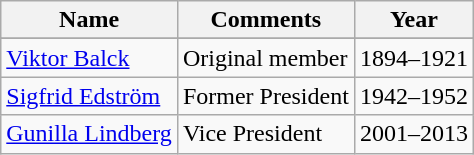<table class=wikitable>
<tr>
<th><strong>Name</strong></th>
<th><strong>Comments</strong></th>
<th><strong>Year</strong></th>
</tr>
<tr '>
</tr>
<tr>
<td><a href='#'>Viktor Balck</a></td>
<td>Original member</td>
<td>1894–1921</td>
</tr>
<tr>
<td><a href='#'>Sigfrid Edström</a></td>
<td>Former President</td>
<td>1942–1952</td>
</tr>
<tr>
<td><a href='#'>Gunilla Lindberg</a></td>
<td>Vice President</td>
<td>2001–2013</td>
</tr>
</table>
